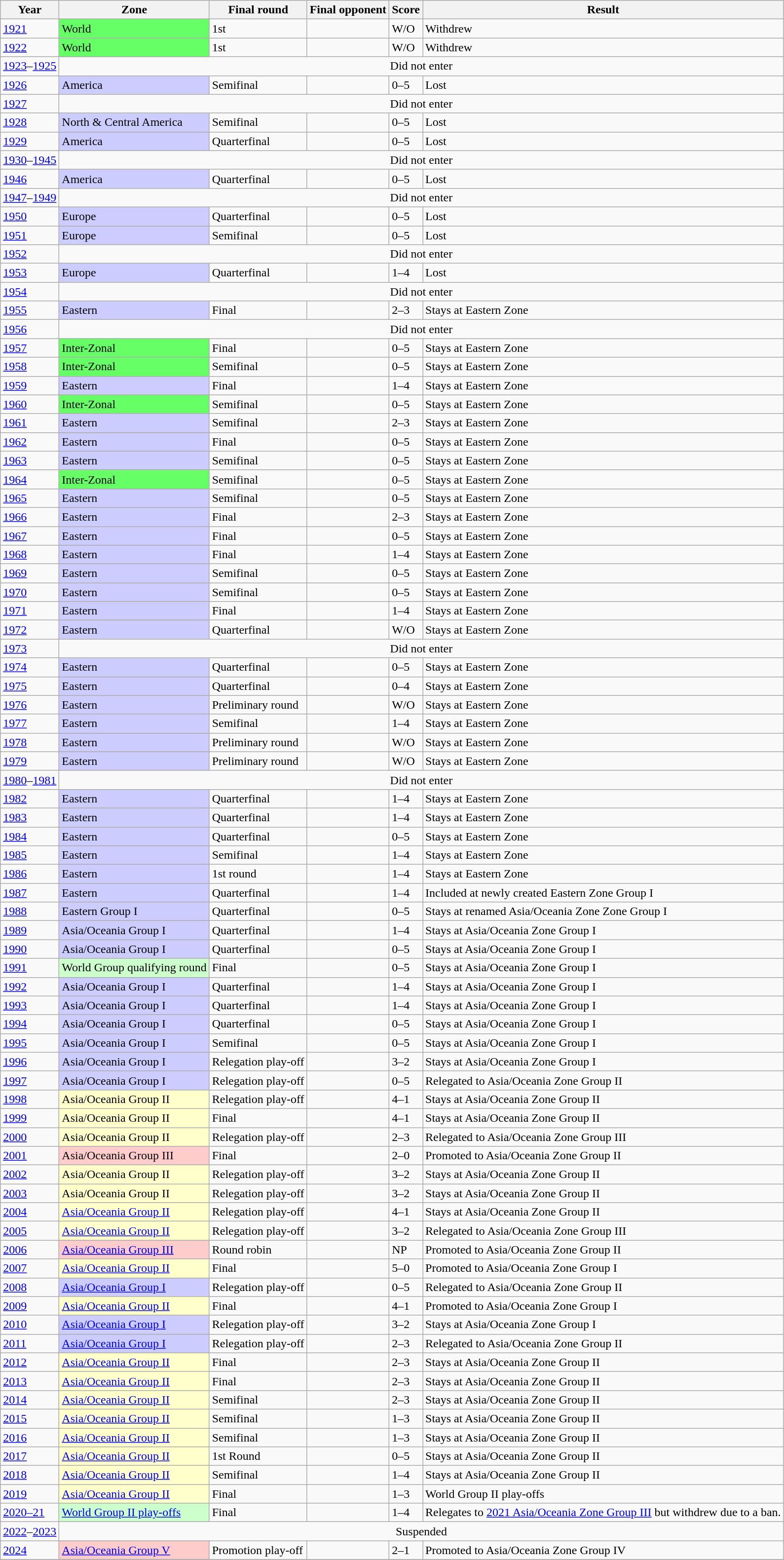<table class=wikitable>
<tr>
<th>Year</th>
<th>Zone</th>
<th>Final round</th>
<th>Final opponent</th>
<th>Score</th>
<th>Result</th>
</tr>
<tr>
<td><a href='#'>1921</a></td>
<td bgcolor=#66ff66>World</td>
<td>1st</td>
<td></td>
<td>W/O</td>
<td>Withdrew</td>
</tr>
<tr>
<td><a href='#'>1922</a></td>
<td bgcolor=#66ff66>World</td>
<td>1st</td>
<td></td>
<td>W/O</td>
<td>Withdrew</td>
</tr>
<tr>
<td><a href='#'>1923</a>–<a href='#'>1925</a></td>
<td align=center colspan=5>Did not enter</td>
</tr>
<tr>
<td><a href='#'>1926</a></td>
<td bgcolor=#ccccff>America</td>
<td>Semifinal</td>
<td></td>
<td>0–5</td>
<td>Lost</td>
</tr>
<tr>
<td><a href='#'>1927</a></td>
<td align=center colspan=5>Did not enter</td>
</tr>
<tr>
<td><a href='#'>1928</a></td>
<td bgcolor=#ccccff>North & Central America</td>
<td>Semifinal</td>
<td></td>
<td>0–5</td>
<td>Lost</td>
</tr>
<tr>
<td><a href='#'>1929</a></td>
<td bgcolor=#ccccff>America</td>
<td>Quarterfinal</td>
<td></td>
<td>0–5</td>
<td>Lost</td>
</tr>
<tr>
<td><a href='#'>1930</a>–<a href='#'>1945</a></td>
<td align=center colspan=5>Did not enter</td>
</tr>
<tr>
<td><a href='#'>1946</a></td>
<td bgcolor=#ccccff>America</td>
<td>Quarterfinal</td>
<td></td>
<td>0–5</td>
<td>Lost</td>
</tr>
<tr>
<td><a href='#'>1947</a>–<a href='#'>1949</a></td>
<td align=center colspan=5>Did not enter</td>
</tr>
<tr>
<td><a href='#'>1950</a></td>
<td bgcolor=#ccccff>Europe</td>
<td>Quarterfinal</td>
<td></td>
<td>0–5</td>
<td>Lost</td>
</tr>
<tr>
<td><a href='#'>1951</a></td>
<td bgcolor=#ccccff>Europe</td>
<td>Semifinal</td>
<td></td>
<td>0–5</td>
<td>Lost</td>
</tr>
<tr>
<td><a href='#'>1952</a></td>
<td align=center colspan=5>Did not enter</td>
</tr>
<tr>
<td><a href='#'>1953</a></td>
<td bgcolor=#ccccff>Europe</td>
<td>Quarterfinal</td>
<td></td>
<td>1–4</td>
<td>Lost</td>
</tr>
<tr>
<td><a href='#'>1954</a></td>
<td align=center colspan=5>Did not enter</td>
</tr>
<tr>
<td><a href='#'>1955</a></td>
<td bgcolor=#ccccff>Eastern</td>
<td>Final</td>
<td></td>
<td>2–3</td>
<td>Stays at Eastern Zone</td>
</tr>
<tr>
<td><a href='#'>1956</a></td>
<td align=center colspan=5>Did not enter</td>
</tr>
<tr>
<td><a href='#'>1957</a></td>
<td bgcolor=#66ff66>Inter-Zonal</td>
<td>Final</td>
<td></td>
<td>0–5</td>
<td>Stays at Eastern Zone</td>
</tr>
<tr>
<td><a href='#'>1958</a></td>
<td bgcolor=#66ff66>Inter-Zonal</td>
<td>Semifinal</td>
<td></td>
<td>0–5</td>
<td>Stays at Eastern Zone</td>
</tr>
<tr>
<td><a href='#'>1959</a></td>
<td bgcolor=#ccccff>Eastern</td>
<td>Final</td>
<td></td>
<td>1–4</td>
<td>Stays at Eastern Zone</td>
</tr>
<tr>
<td><a href='#'>1960</a></td>
<td bgcolor=#66ff66>Inter-Zonal</td>
<td>Semifinal</td>
<td></td>
<td>0–5</td>
<td>Stays at Eastern Zone</td>
</tr>
<tr>
<td><a href='#'>1961</a></td>
<td bgcolor=#ccccff>Eastern</td>
<td>Semifinal</td>
<td></td>
<td>2–3</td>
<td>Stays at Eastern Zone</td>
</tr>
<tr>
<td><a href='#'>1962</a></td>
<td bgcolor=#ccccff>Eastern</td>
<td>Final</td>
<td></td>
<td>0–5</td>
<td>Stays at Eastern Zone</td>
</tr>
<tr>
<td><a href='#'>1963</a></td>
<td bgcolor=#ccccff>Eastern</td>
<td>Semifinal</td>
<td></td>
<td>0–5</td>
<td>Stays at Eastern Zone</td>
</tr>
<tr>
<td><a href='#'>1964</a></td>
<td bgcolor=#66ff66>Inter-Zonal</td>
<td>Semifinal</td>
<td></td>
<td>0–5</td>
<td>Stays at Eastern Zone</td>
</tr>
<tr>
<td><a href='#'>1965</a></td>
<td bgcolor=#ccccff>Eastern</td>
<td>Semifinal</td>
<td></td>
<td>0–5</td>
<td>Stays at Eastern Zone</td>
</tr>
<tr>
<td><a href='#'>1966</a></td>
<td bgcolor=#ccccff>Eastern</td>
<td>Final</td>
<td></td>
<td>2–3</td>
<td>Stays at Eastern Zone</td>
</tr>
<tr>
<td><a href='#'>1967</a></td>
<td bgcolor=#ccccff>Eastern</td>
<td>Final</td>
<td></td>
<td>0–5</td>
<td>Stays at Eastern Zone</td>
</tr>
<tr>
<td><a href='#'>1968</a></td>
<td bgcolor=#ccccff>Eastern</td>
<td>Final</td>
<td></td>
<td>1–4</td>
<td>Stays at Eastern Zone</td>
</tr>
<tr>
<td><a href='#'>1969</a></td>
<td bgcolor=#ccccff>Eastern</td>
<td>Semifinal</td>
<td></td>
<td>0–5</td>
<td>Stays at Eastern Zone</td>
</tr>
<tr>
<td><a href='#'>1970</a></td>
<td bgcolor=#ccccff>Eastern</td>
<td>Semifinal</td>
<td></td>
<td>0–5</td>
<td>Stays at Eastern Zone</td>
</tr>
<tr>
<td><a href='#'>1971</a></td>
<td bgcolor=#ccccff>Eastern</td>
<td>Final</td>
<td></td>
<td>1–4</td>
<td>Stays at Eastern Zone</td>
</tr>
<tr>
<td><a href='#'>1972</a></td>
<td bgcolor=#ccccff>Eastern</td>
<td>Quarterfinal</td>
<td></td>
<td>W/O</td>
<td>Stays at Eastern Zone</td>
</tr>
<tr>
<td><a href='#'>1973</a></td>
<td align=center colspan=5>Did not enter</td>
</tr>
<tr>
<td><a href='#'>1974</a></td>
<td bgcolor=#ccccff>Eastern</td>
<td>Quarterfinal</td>
<td></td>
<td>0–5</td>
<td>Stays at Eastern Zone</td>
</tr>
<tr>
<td><a href='#'>1975</a></td>
<td bgcolor=#ccccff>Eastern</td>
<td>Quarterfinal</td>
<td></td>
<td>0–4</td>
<td>Stays at Eastern Zone</td>
</tr>
<tr>
<td><a href='#'>1976</a></td>
<td bgcolor=#ccccff>Eastern</td>
<td>Preliminary round</td>
<td></td>
<td>W/O</td>
<td>Stays at Eastern Zone</td>
</tr>
<tr>
<td><a href='#'>1977</a></td>
<td bgcolor=#ccccff>Eastern</td>
<td>Semifinal</td>
<td></td>
<td>1–4</td>
<td>Stays at Eastern Zone</td>
</tr>
<tr>
<td><a href='#'>1978</a></td>
<td bgcolor=#ccccff>Eastern</td>
<td>Preliminary round</td>
<td></td>
<td>W/O</td>
<td>Stays at Eastern Zone</td>
</tr>
<tr>
<td><a href='#'>1979</a></td>
<td bgcolor=#ccccff>Eastern</td>
<td>Preliminary round</td>
<td></td>
<td>W/O</td>
<td>Stays at Eastern Zone</td>
</tr>
<tr>
<td><a href='#'>1980</a>–<a href='#'>1981</a></td>
<td align=center colspan=5>Did not enter</td>
</tr>
<tr>
<td><a href='#'>1982</a></td>
<td bgcolor=#ccccff>Eastern</td>
<td>Quarterfinal</td>
<td></td>
<td>1–4</td>
<td>Stays at Eastern Zone</td>
</tr>
<tr>
<td><a href='#'>1983</a></td>
<td bgcolor=#ccccff>Eastern</td>
<td>Quarterfinal</td>
<td></td>
<td>1–4</td>
<td>Stays at Eastern Zone</td>
</tr>
<tr>
<td><a href='#'>1984</a></td>
<td bgcolor=#ccccff>Eastern</td>
<td>Quarterfinal</td>
<td></td>
<td>0–5</td>
<td>Stays at Eastern Zone</td>
</tr>
<tr>
<td><a href='#'>1985</a></td>
<td bgcolor=#ccccff>Eastern</td>
<td>Semifinal</td>
<td></td>
<td>1–4</td>
<td>Stays at Eastern Zone</td>
</tr>
<tr>
<td><a href='#'>1986</a></td>
<td bgcolor=#ccccff>Eastern</td>
<td>1st round</td>
<td></td>
<td>1–4</td>
<td>Stays at Eastern Zone</td>
</tr>
<tr>
<td><a href='#'>1987</a></td>
<td bgcolor=#ccccff>Eastern</td>
<td>Quarterfinal</td>
<td></td>
<td>1–4</td>
<td>Included at newly created Eastern Zone Group I</td>
</tr>
<tr>
<td><a href='#'>1988</a></td>
<td bgcolor=#ccccff>Eastern Group I</td>
<td>Quarterfinal</td>
<td></td>
<td>0–5</td>
<td>Stays at renamed Asia/Oceania Zone Zone Group I</td>
</tr>
<tr>
<td><a href='#'>1989</a></td>
<td bgcolor=#ccccff>Asia/Oceania Group I</td>
<td>Quarterfinal</td>
<td></td>
<td>1–4</td>
<td>Stays at Asia/Oceania Zone Group I</td>
</tr>
<tr>
<td><a href='#'>1990</a></td>
<td bgcolor=#ccccff>Asia/Oceania Group I</td>
<td>Quarterfinal</td>
<td></td>
<td>0–5</td>
<td>Stays at Asia/Oceania Zone Group I</td>
</tr>
<tr>
<td><a href='#'>1991</a></td>
<td bgcolor="#ccffcc">World Group qualifying round</td>
<td>Final</td>
<td></td>
<td>0–5</td>
<td>Stays at Asia/Oceania Zone Group I</td>
</tr>
<tr>
<td><a href='#'>1992</a></td>
<td bgcolor=#ccccff>Asia/Oceania Group I</td>
<td>Quarterfinal</td>
<td></td>
<td>1–4</td>
<td>Stays at Asia/Oceania Zone Group I</td>
</tr>
<tr>
<td><a href='#'>1993</a></td>
<td bgcolor=#ccccff>Asia/Oceania Group I</td>
<td>Quarterfinal</td>
<td></td>
<td>1–4</td>
<td>Stays at Asia/Oceania Zone Group I</td>
</tr>
<tr>
<td><a href='#'>1994</a></td>
<td bgcolor=#ccccff>Asia/Oceania Group I</td>
<td>Quarterfinal</td>
<td></td>
<td>0–5</td>
<td>Stays at Asia/Oceania Zone Group I</td>
</tr>
<tr>
<td><a href='#'>1995</a></td>
<td bgcolor=#ccccff>Asia/Oceania Group I</td>
<td>Semifinal</td>
<td></td>
<td>0–5</td>
<td>Stays at Asia/Oceania Zone Group I</td>
</tr>
<tr>
<td><a href='#'>1996</a></td>
<td bgcolor=#ccccff>Asia/Oceania Group I</td>
<td>Relegation play-off</td>
<td></td>
<td>3–2</td>
<td>Stays at Asia/Oceania Zone Group I</td>
</tr>
<tr>
<td><a href='#'>1997</a></td>
<td bgcolor=#ccccff>Asia/Oceania Group I</td>
<td>Relegation play-off</td>
<td></td>
<td>0–5</td>
<td>Relegated to Asia/Oceania Zone Group II</td>
</tr>
<tr>
<td><a href='#'>1998</a></td>
<td bgcolor=#ffffcc>Asia/Oceania Group II</td>
<td>Relegation play-off</td>
<td></td>
<td>4–1</td>
<td>Stays at Asia/Oceania Zone Group II</td>
</tr>
<tr>
<td><a href='#'>1999</a></td>
<td bgcolor=#ffffcc>Asia/Oceania Group II</td>
<td>Final</td>
<td></td>
<td>4–1</td>
<td>Stays at Asia/Oceania Zone Group II</td>
</tr>
<tr>
<td><a href='#'>2000</a></td>
<td bgcolor=#ffffcc>Asia/Oceania Group II</td>
<td>Relegation play-off</td>
<td></td>
<td>2–3</td>
<td>Relegated to Asia/Oceania Zone Group III</td>
</tr>
<tr>
<td><a href='#'>2001</a></td>
<td bgcolor=#ffcccc>Asia/Oceania Group III</td>
<td>Final</td>
<td></td>
<td>2–0</td>
<td>Promoted to Asia/Oceania Zone Group II</td>
</tr>
<tr>
<td><a href='#'>2002</a></td>
<td bgcolor=#ffffcc>Asia/Oceania Group II</td>
<td>Relegation play-off</td>
<td></td>
<td>3–2</td>
<td>Stays at Asia/Oceania Zone Group II</td>
</tr>
<tr>
<td><a href='#'>2003</a></td>
<td bgcolor=#ffffcc>Asia/Oceania Group II</td>
<td>Relegation play-off</td>
<td></td>
<td>3–2</td>
<td>Stays at Asia/Oceania Zone Group II</td>
</tr>
<tr>
<td><a href='#'>2004</a></td>
<td bgcolor=#ffffcc><a href='#'>Asia/Oceania Group II</a></td>
<td>Relegation play-off</td>
<td></td>
<td>4–1</td>
<td>Stays at Asia/Oceania Zone Group II</td>
</tr>
<tr>
<td><a href='#'>2005</a></td>
<td bgcolor=#ffffcc><a href='#'>Asia/Oceania Group II</a></td>
<td>Relegation play-off</td>
<td></td>
<td>3–2</td>
<td>Relegated to Asia/Oceania Zone Group III</td>
</tr>
<tr>
<td><a href='#'>2006</a></td>
<td bgcolor=#ffcccc><a href='#'>Asia/Oceania Group III</a></td>
<td>Round robin</td>
<td></td>
<td>NP</td>
<td>Promoted to Asia/Oceania Zone Group II</td>
</tr>
<tr>
<td><a href='#'>2007</a></td>
<td bgcolor=#ffffcc><a href='#'>Asia/Oceania Group II</a></td>
<td>Final</td>
<td></td>
<td>5–0</td>
<td>Promoted to Asia/Oceania Zone Group I</td>
</tr>
<tr>
<td><a href='#'>2008</a></td>
<td bgcolor=#ccccff><a href='#'>Asia/Oceania Group I</a></td>
<td>Relegation play-off</td>
<td></td>
<td>0–5</td>
<td>Relegated to Asia/Oceania Zone Group II</td>
</tr>
<tr>
<td><a href='#'>2009</a></td>
<td bgcolor=#ffffcc><a href='#'>Asia/Oceania Group II</a></td>
<td>Final</td>
<td></td>
<td>4–1</td>
<td>Promoted to Asia/Oceania Zone Group I</td>
</tr>
<tr>
<td><a href='#'>2010</a></td>
<td bgcolor=#ccccff><a href='#'>Asia/Oceania Group I</a></td>
<td>Relegation play-off</td>
<td></td>
<td>3–2</td>
<td>Stays at Asia/Oceania Zone Group I</td>
</tr>
<tr>
<td><a href='#'>2011</a></td>
<td bgcolor=#ccccff><a href='#'>Asia/Oceania Group I</a></td>
<td>Relegation play-off</td>
<td></td>
<td>2–3</td>
<td>Relegated to Asia/Oceania Zone Group II</td>
</tr>
<tr>
<td><a href='#'>2012</a></td>
<td bgcolor=#ffffcc><a href='#'>Asia/Oceania Group II</a></td>
<td>Final</td>
<td></td>
<td>2–3</td>
<td>Stays at Asia/Oceania Zone Group II</td>
</tr>
<tr>
<td><a href='#'>2013</a></td>
<td bgcolor=#ffffcc><a href='#'>Asia/Oceania Group II</a></td>
<td>Final</td>
<td></td>
<td>2–3</td>
<td>Stays at Asia/Oceania Zone Group II</td>
</tr>
<tr>
<td><a href='#'>2014</a></td>
<td bgcolor=#ffffcc><a href='#'>Asia/Oceania Group II</a></td>
<td>Semifinal</td>
<td></td>
<td>2–3</td>
<td>Stays at Asia/Oceania Zone Group II</td>
</tr>
<tr>
<td><a href='#'>2015</a></td>
<td bgcolor=#ffffcc><a href='#'>Asia/Oceania Group II</a></td>
<td>Semifinal</td>
<td></td>
<td>1–3</td>
<td>Stays at Asia/Oceania Zone Group II</td>
</tr>
<tr>
<td><a href='#'>2016</a></td>
<td bgcolor=#ffffcc><a href='#'>Asia/Oceania Group II</a></td>
<td>Semifinal</td>
<td></td>
<td>1–3</td>
<td>Stays at Asia/Oceania Zone Group II</td>
</tr>
<tr>
<td><a href='#'>2017</a></td>
<td bgcolor=#ffffcc><a href='#'>Asia/Oceania Group II</a></td>
<td>1st Round</td>
<td></td>
<td>0–5</td>
<td>Stays at Asia/Oceania Zone Group II</td>
</tr>
<tr>
<td><a href='#'>2018</a></td>
<td bgcolor=#ffffcc><a href='#'>Asia/Oceania Group II</a></td>
<td>Semifinal</td>
<td></td>
<td>1–4</td>
<td>Stays at Asia/Oceania Zone Group II</td>
</tr>
<tr>
<td><a href='#'>2019</a></td>
<td bgcolor=#ffffcc><a href='#'>Asia/Oceania Group II</a></td>
<td>Final</td>
<td></td>
<td>1–3</td>
<td>World Group II play-offs</td>
</tr>
<tr>
<td><a href='#'>2020–21</a></td>
<td bgcolor="#ccffcc"><a href='#'>World Group II play-offs</a></td>
<td>Final</td>
<td></td>
<td>1–4</td>
<td>Relegates to <a href='#'>2021 Asia/Oceania Zone Group III</a> but withdrew due to a ban.</td>
</tr>
<tr>
<td><a href='#'>2022</a>–<a href='#'>2023</a></td>
<td align=center colspan=5>Suspended</td>
</tr>
<tr>
<td><a href='#'>2024</a></td>
<td bgcolor=#ffcccc><a href='#'>Asia/Oceania Group V</a></td>
<td>Promotion play-off</td>
<td></td>
<td>2–1</td>
<td>Promoted to Asia/Oceania Zone Group IV</td>
</tr>
<tr>
</tr>
</table>
